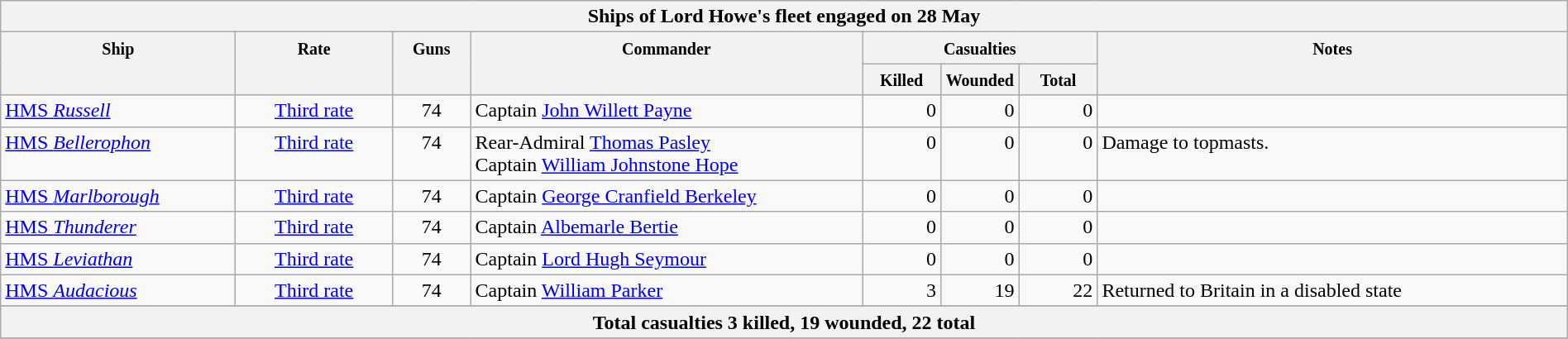<table class="wikitable" width=100%>
<tr valign="top">
<th colspan="11" bgcolor="white">Ships of Lord Howe's fleet engaged on 28 May</th>
</tr>
<tr valign="top"|- valign="top">
<th width=15%; align= center rowspan=2><small> Ship </small></th>
<th width=10%; align= center rowspan=2><small> Rate </small></th>
<th width=5%; align= center rowspan=2><small> Guns </small></th>
<th width=25%; align= center rowspan=2><small> Commander </small></th>
<th width=15%; align= center colspan=3><small>Casualties</small></th>
<th width=30%; align= center rowspan=2><small>Notes</small></th>
</tr>
<tr valign="top">
<th width=5%; align= center><small> Killed </small></th>
<th width=5%; align= center><small> Wounded </small></th>
<th width=5%; align= center><small> Total</small></th>
</tr>
<tr valign="top">
<td align= left><a href='#'>HMS <em>Russell</em></a></td>
<td align= center><a href='#'>Third rate</a></td>
<td align= center>74</td>
<td align= left>Captain <a href='#'>John Willett Payne</a></td>
<td align= right>0</td>
<td align= right>0</td>
<td align= right>0</td>
<td align= left></td>
</tr>
<tr valign="top">
<td align= left><a href='#'>HMS <em>Bellerophon</em></a></td>
<td align= center><a href='#'>Third rate</a></td>
<td align= center>74</td>
<td align= left>Rear-Admiral <a href='#'>Thomas Pasley</a><br>Captain <a href='#'>William Johnstone Hope</a></td>
<td align= right>0</td>
<td align= right>0</td>
<td align= right>0</td>
<td align= left>Damage to topmasts.</td>
</tr>
<tr valign="top">
<td align= left><a href='#'>HMS <em>Marlborough</em></a></td>
<td align= center><a href='#'>Third rate</a></td>
<td align= center>74</td>
<td align= left>Captain <a href='#'>George Cranfield Berkeley</a></td>
<td align= right>0</td>
<td align= right>0</td>
<td align= right>0</td>
<td align= left></td>
</tr>
<tr valign="top">
<td align= left><a href='#'>HMS <em>Thunderer</em></a></td>
<td align= center><a href='#'>Third rate</a></td>
<td align= center>74</td>
<td align= left>Captain <a href='#'>Albemarle Bertie</a></td>
<td align= right>0</td>
<td align= right>0</td>
<td align= right>0</td>
<td align= left></td>
</tr>
<tr valign="top">
<td align= left><a href='#'>HMS <em>Leviathan</em></a></td>
<td align= center><a href='#'>Third rate</a></td>
<td align= center>74</td>
<td align= left>Captain <a href='#'>Lord Hugh Seymour</a></td>
<td align= right>0</td>
<td align= right>0</td>
<td align= right>0</td>
<td align= left></td>
</tr>
<tr valign="top">
<td align= left><a href='#'>HMS <em>Audacious</em></a></td>
<td align= center><a href='#'>Third rate</a></td>
<td align= center>74</td>
<td align= left>Captain <a href='#'>William Parker</a></td>
<td align= right>3</td>
<td align= right>19</td>
<td align= right>22</td>
<td align= left>Returned to Britain in a disabled state</td>
</tr>
<tr>
</tr>
<tr valign="top">
<th colspan="11" bgcolor="white">Total casualties 3 killed, 19 wounded, 22 total</th>
</tr>
<tr valign="top">
</tr>
</table>
